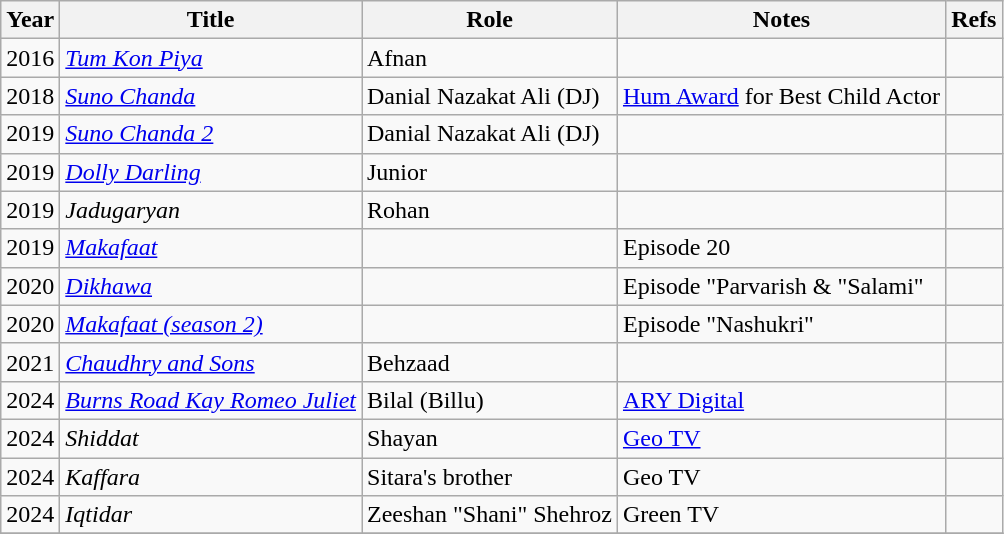<table class="wikitable sortable">
<tr>
<th>Year</th>
<th>Title</th>
<th>Role</th>
<th>Notes</th>
<th>Refs</th>
</tr>
<tr>
<td>2016</td>
<td><em><a href='#'>Tum Kon Piya</a></em></td>
<td>Afnan</td>
<td></td>
<td></td>
</tr>
<tr>
<td>2018</td>
<td><em><a href='#'>Suno Chanda</a></em></td>
<td>Danial Nazakat Ali (DJ)</td>
<td><a href='#'>Hum Award</a> for Best Child Actor</td>
<td></td>
</tr>
<tr>
<td>2019</td>
<td><em><a href='#'>Suno Chanda 2</a></em></td>
<td>Danial Nazakat Ali (DJ)</td>
<td></td>
<td></td>
</tr>
<tr>
<td>2019</td>
<td><em><a href='#'>Dolly Darling</a></em></td>
<td>Junior</td>
<td></td>
<td></td>
</tr>
<tr>
<td>2019</td>
<td><em>Jadugaryan</em></td>
<td>Rohan</td>
<td></td>
<td></td>
</tr>
<tr>
<td>2019</td>
<td><em><a href='#'>Makafaat</a></em></td>
<td></td>
<td>Episode 20</td>
<td></td>
</tr>
<tr>
<td>2020</td>
<td><em><a href='#'>Dikhawa</a></em></td>
<td></td>
<td>Episode "Parvarish & "Salami"</td>
<td></td>
</tr>
<tr>
<td>2020</td>
<td><em><a href='#'>Makafaat (season 2)</a></em></td>
<td></td>
<td>Episode "Nashukri"</td>
<td></td>
</tr>
<tr>
<td>2021</td>
<td><em><a href='#'>Chaudhry and Sons</a></em></td>
<td>Behzaad</td>
<td></td>
<td></td>
</tr>
<tr>
<td>2024</td>
<td><em><a href='#'>Burns Road Kay Romeo Juliet</a></em></td>
<td>Bilal (Billu)</td>
<td><a href='#'>ARY Digital</a></td>
<td></td>
</tr>
<tr>
<td>2024</td>
<td><em>Shiddat</em></td>
<td>Shayan</td>
<td><a href='#'>Geo TV</a></td>
<td></td>
</tr>
<tr>
<td>2024</td>
<td><em>Kaffara</em></td>
<td>Sitara's brother</td>
<td>Geo TV</td>
<td></td>
</tr>
<tr>
<td>2024</td>
<td><em>Iqtidar</em></td>
<td>Zeeshan "Shani" Shehroz</td>
<td>Green TV</td>
<td></td>
</tr>
<tr>
</tr>
</table>
